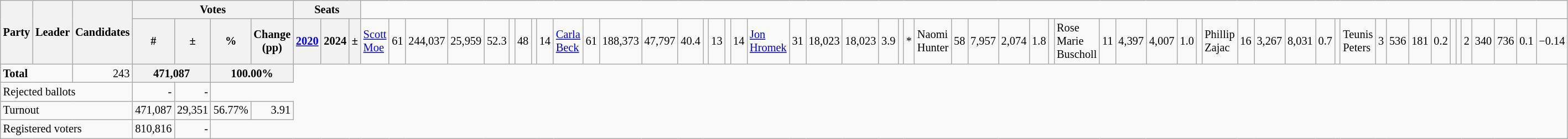<table class="wikitable" style="text-align:right; font-size:85%">
<tr>
<th rowspan="2" colspan="2" style="width:15%">Party</th>
<th rowspan="2">Leader</th>
<th rowspan="2">Candidates</th>
<th colspan="6">Votes</th>
<th colspan="3">Seats</th>
</tr>
<tr>
<th>#</th>
<th>±</th>
<th>%</th>
<th colspan="3">Change (pp)</th>
<th><a href='#'>2020</a></th>
<th>2024</th>
<th>±<br></th>
<td align=left><a href='#'>Scott Moe</a></td>
<td>61</td>
<td>244,037</td>
<td>25,959</td>
<td>52.3</td>
<td></td>
<td>48</td>
<td></td>
<td>14<br></td>
<td align=left><a href='#'>Carla Beck</a></td>
<td>61</td>
<td>188,373</td>
<td>47,797</td>
<td>40.4</td>
<td></td>
<td>13</td>
<td></td>
<td>14<br></td>
<td align=left><a href='#'>Jon Hromek</a></td>
<td>31</td>
<td>18,023</td>
<td>18,023</td>
<td>3.9</td>
<td></td>
<td>*<br></td>
<td align=left>Naomi Hunter</td>
<td>58</td>
<td>7,957</td>
<td>2,074</td>
<td>1.8</td>
<td><br></td>
<td align=left>Rose Marie Buscholl</td>
<td>11</td>
<td>4,397</td>
<td>4,007</td>
<td>1.0</td>
<td><br></td>
<td align=left>Phillip Zajac</td>
<td>16</td>
<td>3,267</td>
<td>8,031</td>
<td>0.7</td>
<td><br></td>
<td align=left>Teunis Peters</td>
<td>3</td>
<td>536</td>
<td>181</td>
<td>0.2</td>
<td><br></td>
<td align=left></td>
<td>2</td>
<td>340</td>
<td>736</td>
<td>0.1</td>
<td>−0.14</td>
</tr>
<tr>
<td colspan="3" style="text-align: left;"><strong>Total</strong></td>
<td>243</td>
<th colspan="2">471,087</th>
<th colspan="2">100.00%</th>
</tr>
<tr>
<td colspan="4" style="text-align:left;">Rejected ballots</td>
<td>-</td>
<td>-</td>
</tr>
<tr>
<td colspan="4" style="text-align:left;">Turnout</td>
<td>471,087</td>
<td>29,351</td>
<td>56.77%</td>
<td>3.91</td>
</tr>
<tr>
<td colspan="4" style="text-align:left;">Registered voters</td>
<td>810,816</td>
<td>-</td>
</tr>
</table>
